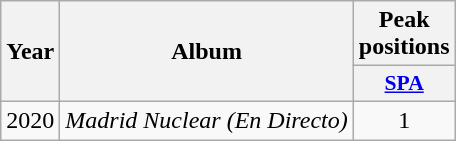<table class="wikitable">
<tr>
<th rowspan="2" align="center">Year</th>
<th rowspan="2" align="center">Album</th>
<th colspan="1" align="center">Peak positions</th>
</tr>
<tr>
<th scope="col" style="width:3em;font-size:90%;"><a href='#'>SPA</a><br></th>
</tr>
<tr>
<td>2020</td>
<td><em>Madrid Nuclear (En Directo)</em></td>
<td style="text-align:center;">1</td>
</tr>
</table>
